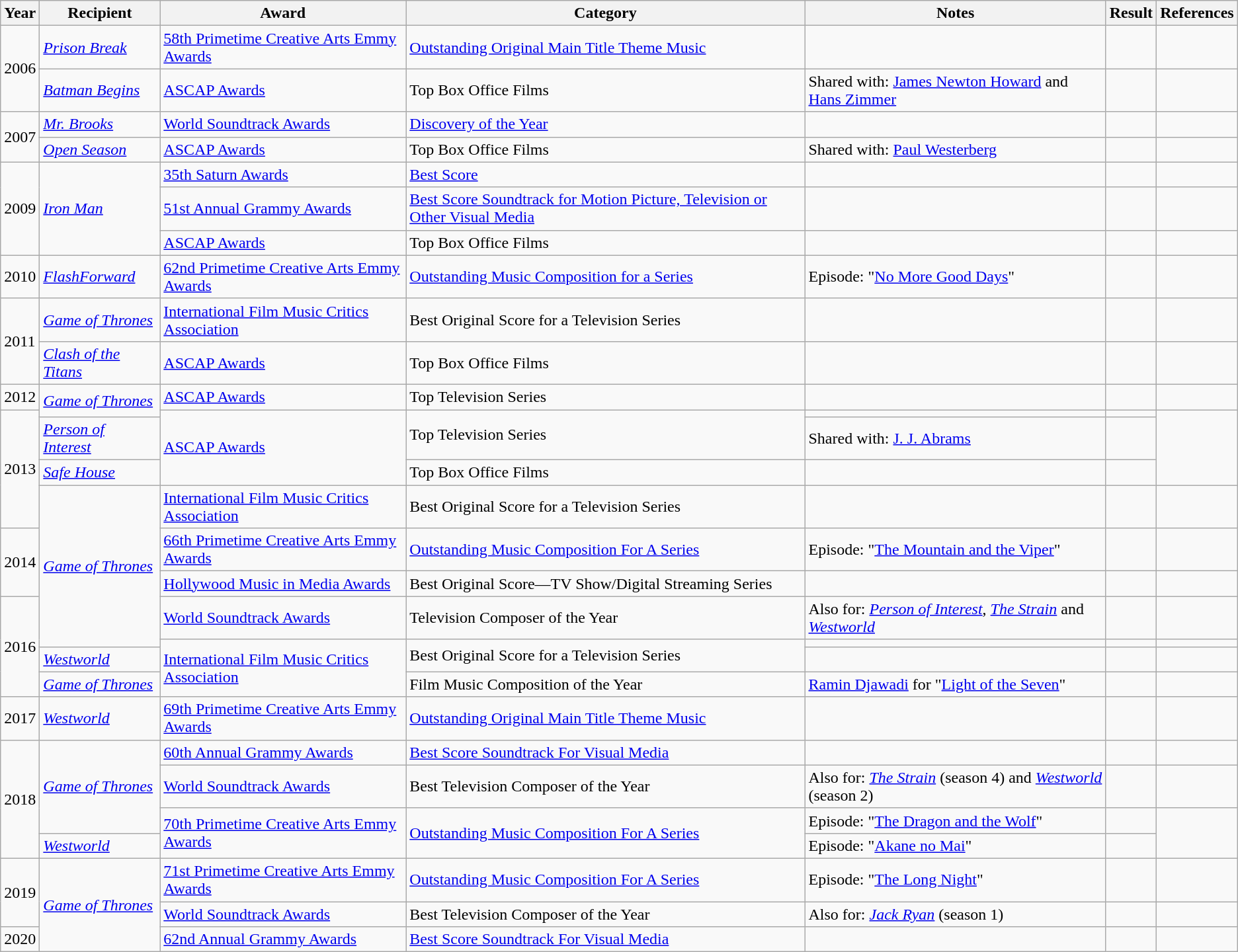<table class="wikitable sortable">
<tr>
<th>Year</th>
<th>Recipient</th>
<th>Award</th>
<th>Category</th>
<th>Notes</th>
<th>Result</th>
<th>References</th>
</tr>
<tr>
<td rowspan="2">2006</td>
<td scope="row"><em><a href='#'>Prison Break</a></em></td>
<td scope="row"><a href='#'>58th Primetime Creative Arts Emmy Awards</a></td>
<td scope="row"><a href='#'>Outstanding Original Main Title Theme Music</a></td>
<td scope="row"></td>
<td></td>
<td></td>
</tr>
<tr>
<td scope="row"><em><a href='#'>Batman Begins</a></em></td>
<td scope="row"><a href='#'>ASCAP Awards</a></td>
<td scope="row">Top Box Office Films</td>
<td scope="row">Shared with: <a href='#'>James Newton Howard</a> and <a href='#'>Hans Zimmer</a></td>
<td></td>
<td></td>
</tr>
<tr>
<td rowspan="2">2007</td>
<td scope="row"><em><a href='#'>Mr. Brooks</a></em></td>
<td scope="row"><a href='#'>World Soundtrack Awards</a></td>
<td scope="row"><a href='#'>Discovery of the Year</a></td>
<td scope="row"></td>
<td></td>
<td></td>
</tr>
<tr>
<td scope="row"><em><a href='#'>Open Season</a></em></td>
<td scope="row"><a href='#'>ASCAP Awards</a></td>
<td scope="row">Top Box Office Films</td>
<td scope="row">Shared with: <a href='#'>Paul Westerberg</a></td>
<td></td>
<td></td>
</tr>
<tr>
<td rowspan="3">2009</td>
<td scope="row" rowspan="3"><em><a href='#'>Iron Man</a></em></td>
<td scope="row"><a href='#'>35th Saturn Awards</a></td>
<td scope="row"><a href='#'>Best Score</a></td>
<td scope="row"></td>
<td></td>
<td></td>
</tr>
<tr>
<td scope="row"><a href='#'>51st Annual Grammy Awards</a></td>
<td scope="row"><a href='#'>Best Score Soundtrack for Motion Picture, Television or Other Visual Media</a></td>
<td scope="row"></td>
<td></td>
<td></td>
</tr>
<tr>
<td scope="row"><a href='#'>ASCAP Awards</a></td>
<td scope="row">Top Box Office Films</td>
<td scope="row"></td>
<td></td>
<td></td>
</tr>
<tr>
<td rowspan="1">2010</td>
<td scope="row"><em><a href='#'>FlashForward</a></em></td>
<td scope="row"><a href='#'>62nd Primetime Creative Arts Emmy Awards</a></td>
<td scope="row"><a href='#'>Outstanding Music Composition for a Series</a></td>
<td scope="row">Episode: "<a href='#'>No More Good Days</a>"</td>
<td></td>
<td></td>
</tr>
<tr>
<td rowspan="2">2011</td>
<td scope="row"><em><a href='#'>Game of Thrones</a></em></td>
<td scope="row"><a href='#'>International Film Music Critics Association</a></td>
<td scope="row">Best Original Score for a Television Series</td>
<td scope="row"></td>
<td></td>
<td></td>
</tr>
<tr>
<td scope="row"><em><a href='#'>Clash of the Titans</a></em></td>
<td scope="row"><a href='#'>ASCAP Awards</a></td>
<td scope="row">Top Box Office Films</td>
<td scope="row"></td>
<td></td>
<td></td>
</tr>
<tr>
<td>2012</td>
<td scope="row" rowspan="2"><em><a href='#'>Game of Thrones</a></em></td>
<td scope="row"><a href='#'>ASCAP Awards</a></td>
<td scope="row">Top Television Series</td>
<td scope="row"></td>
<td></td>
<td></td>
</tr>
<tr>
<td rowspan="4">2013</td>
<td scope="row" rowspan="3"><a href='#'>ASCAP Awards</a></td>
<td scope="row" rowspan="2">Top Television Series</td>
<td scope="row"></td>
<td></td>
<td rowspan="3"></td>
</tr>
<tr>
<td scope="row"><em><a href='#'>Person of Interest</a></em></td>
<td scope="row">Shared with: <a href='#'>J. J. Abrams</a></td>
<td></td>
</tr>
<tr>
<td scope="row"><em><a href='#'>Safe House</a></em></td>
<td scope="row">Top Box Office Films</td>
<td scope="row"></td>
<td></td>
</tr>
<tr>
<td scope="row" rowspan="5"><em><a href='#'>Game of Thrones</a></em></td>
<td scope="row"><a href='#'>International Film Music Critics Association</a></td>
<td scope="row">Best Original Score for a Television Series</td>
<td scope="row"></td>
<td></td>
<td></td>
</tr>
<tr>
<td rowspan="2">2014</td>
<td scope="row"><a href='#'>66th Primetime Creative Arts Emmy Awards</a></td>
<td scope="row"><a href='#'>Outstanding Music Composition For A Series</a></td>
<td scope="row">Episode: "<a href='#'>The Mountain and the Viper</a>"</td>
<td></td>
<td></td>
</tr>
<tr>
<td scope="row"><a href='#'>Hollywood Music in Media Awards</a></td>
<td scope="row">Best Original Score—TV Show/Digital Streaming Series</td>
<td scope="row"></td>
<td></td>
<td></td>
</tr>
<tr>
<td rowspan="4">2016</td>
<td scope="row"><a href='#'>World Soundtrack Awards</a></td>
<td scope="row">Television Composer of the Year</td>
<td scope="row">Also for: <em><a href='#'>Person of Interest</a></em>, <em><a href='#'>The Strain</a></em> and <em><a href='#'>Westworld</a></em></td>
<td></td>
<td></td>
</tr>
<tr>
<td scope="row" rowspan="3"><a href='#'>International Film Music Critics Association</a></td>
<td scope="row" rowspan="2">Best Original Score for a Television Series</td>
<td scope="row"></td>
<td></td>
<td></td>
</tr>
<tr>
<td scope="row"><em><a href='#'>Westworld</a></em></td>
<td scope="row"></td>
<td></td>
<td></td>
</tr>
<tr>
<td scope="row"><em><a href='#'>Game of Thrones</a></em></td>
<td scope="row">Film Music Composition of the Year</td>
<td scope="row"><a href='#'>Ramin Djawadi</a> for "<a href='#'>Light of the Seven</a>"</td>
<td></td>
<td></td>
</tr>
<tr>
<td rowspan="1">2017</td>
<td scope="row"><em><a href='#'>Westworld</a></em></td>
<td scope="row"><a href='#'>69th Primetime Creative Arts Emmy Awards</a></td>
<td scope="row"><a href='#'>Outstanding Original Main Title Theme Music</a></td>
<td scope="row"></td>
<td></td>
<td></td>
</tr>
<tr>
<td rowspan="4">2018</td>
<td rowspan="3"><em><a href='#'>Game of Thrones</a></em></td>
<td><a href='#'>60th Annual Grammy Awards</a></td>
<td><a href='#'>Best Score Soundtrack For Visual Media</a></td>
<td></td>
<td></td>
<td></td>
</tr>
<tr>
<td><a href='#'>World Soundtrack Awards</a></td>
<td>Best Television Composer of the Year</td>
<td>Also for: <em><a href='#'>The Strain</a></em> (season 4) and <em><a href='#'>Westworld</a></em> (season 2)</td>
<td></td>
<td></td>
</tr>
<tr>
<td scope="row" rowspan="2"><a href='#'>70th Primetime Creative Arts Emmy Awards</a></td>
<td scope="row" rowspan="2"><a href='#'>Outstanding Music Composition For A Series</a></td>
<td scope="row">Episode: "<a href='#'>The Dragon and the Wolf</a>"</td>
<td></td>
<td rowspan="2"></td>
</tr>
<tr>
<td scope="row"><em><a href='#'>Westworld</a></em></td>
<td scope="row">Episode: "<a href='#'>Akane no Mai</a>"</td>
<td></td>
</tr>
<tr>
<td rowspan="2">2019</td>
<td rowspan="3"><em><a href='#'>Game of Thrones</a></em></td>
<td><a href='#'>71st Primetime Creative Arts Emmy Awards</a></td>
<td><a href='#'>Outstanding Music Composition For A Series</a></td>
<td>Episode: "<a href='#'>The Long Night</a>"</td>
<td></td>
<td></td>
</tr>
<tr>
<td><a href='#'>World Soundtrack Awards</a></td>
<td>Best Television Composer of the Year</td>
<td>Also for: <em><a href='#'>Jack Ryan</a></em> (season 1)</td>
<td></td>
<td></td>
</tr>
<tr>
<td>2020</td>
<td><a href='#'>62nd Annual Grammy Awards</a></td>
<td><a href='#'>Best Score Soundtrack For Visual Media</a></td>
<td></td>
<td></td>
<td></td>
</tr>
</table>
